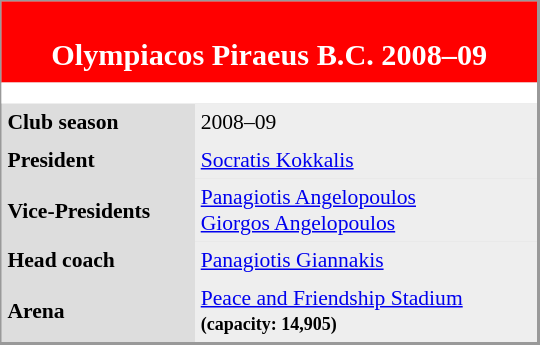<table align="right" cellpadding="4" cellspacing="0" style="margin-left:1em; width:25em; font-size:90%; border: 1px solid #999; border-right-width: 2px; border-bottom-width: 2px; background-color:#DDDDDD">
<tr>
<th colspan="2" style="background-color:red;"><br><table style="background: RED,text-align:center;width:100%;">
<tr>
<td style="background:RED;color:WHITE;font-size:140%;"><strong>Olympiacos Piraeus B.C. 2008–09</strong></td>
</tr>
</table>
</th>
</tr>
<tr>
<td colspan="2" style="text-align:center; padding:0.5em;" bgcolor="white"></td>
</tr>
<tr>
<td><strong>Club season</strong></td>
<td bgcolor=#EEEEEE>2008–09</td>
</tr>
<tr>
<td><strong>President</strong></td>
<td bgcolor=#EEEEEE> <a href='#'>Socratis Kokkalis</a></td>
</tr>
<tr>
<td><strong>Vice-Presidents</strong></td>
<td bgcolor=#EEEEEE> <a href='#'>Panagiotis Angelopoulos</a> <br>  <a href='#'>Giorgos Angelopoulos</a></td>
</tr>
<tr>
<td><strong>Head coach</strong></td>
<td bgcolor=#EEEEEE> <a href='#'>Panagiotis Giannakis</a></td>
</tr>
<tr>
<td><strong>Arena</strong></td>
<td bgcolor=#EEEEEE><a href='#'>Peace and Friendship Stadium</a> <br> <small> <strong>(capacity: 14,905)</strong></small></td>
</tr>
</table>
